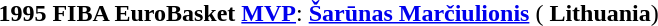<table width=95%>
<tr align=center>
<td><strong>1995 FIBA EuroBasket <a href='#'>MVP</a></strong>: <strong><a href='#'>Šarūnas Marčiulionis</a></strong> ( <strong>Lithuania</strong>)</td>
</tr>
</table>
